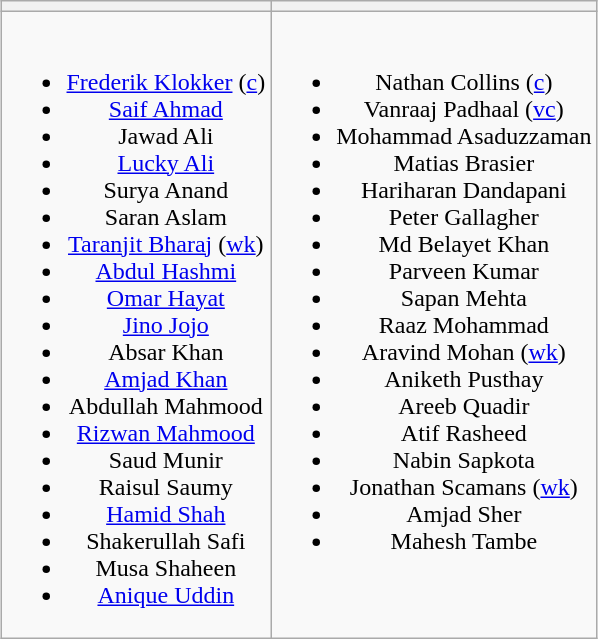<table class="wikitable" style="text-align:center; margin:auto">
<tr>
<th></th>
<th></th>
</tr>
<tr style="vertical-align:top">
<td><br><ul><li><a href='#'>Frederik Klokker</a> (<a href='#'>c</a>)</li><li><a href='#'>Saif Ahmad</a></li><li>Jawad Ali</li><li><a href='#'>Lucky Ali</a></li><li>Surya Anand</li><li>Saran Aslam</li><li><a href='#'>Taranjit Bharaj</a> (<a href='#'>wk</a>)</li><li><a href='#'>Abdul Hashmi</a></li><li><a href='#'>Omar Hayat</a></li><li><a href='#'>Jino Jojo</a></li><li>Absar Khan</li><li><a href='#'>Amjad Khan</a></li><li>Abdullah Mahmood</li><li><a href='#'>Rizwan Mahmood</a></li><li>Saud Munir</li><li>Raisul Saumy</li><li><a href='#'>Hamid Shah</a></li><li>Shakerullah Safi</li><li>Musa Shaheen</li><li><a href='#'>Anique Uddin</a></li></ul></td>
<td><br><ul><li>Nathan Collins (<a href='#'>c</a>)</li><li>Vanraaj Padhaal (<a href='#'>vc</a>)</li><li>Mohammad Asaduzzaman</li><li>Matias Brasier</li><li>Hariharan Dandapani</li><li>Peter Gallagher</li><li>Md Belayet Khan</li><li>Parveen Kumar</li><li>Sapan Mehta</li><li>Raaz Mohammad</li><li>Aravind Mohan (<a href='#'>wk</a>)</li><li>Aniketh Pusthay</li><li>Areeb Quadir</li><li>Atif Rasheed</li><li>Nabin Sapkota</li><li>Jonathan Scamans (<a href='#'>wk</a>)</li><li>Amjad Sher</li><li>Mahesh Tambe</li></ul></td>
</tr>
</table>
